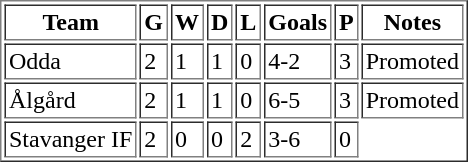<table border="1" cellpadding="2">
<tr>
<th>Team</th>
<th>G</th>
<th>W</th>
<th>D</th>
<th>L</th>
<th>Goals</th>
<th>P</th>
<th>Notes</th>
</tr>
<tr>
<td>Odda</td>
<td>2</td>
<td>1</td>
<td>1</td>
<td>0</td>
<td>4-2</td>
<td>3</td>
<td>Promoted</td>
</tr>
<tr>
<td>Ålgård</td>
<td>2</td>
<td>1</td>
<td>1</td>
<td>0</td>
<td>6-5</td>
<td>3</td>
<td>Promoted</td>
</tr>
<tr>
<td>Stavanger IF</td>
<td>2</td>
<td>0</td>
<td>0</td>
<td>2</td>
<td>3-6</td>
<td>0</td>
</tr>
</table>
